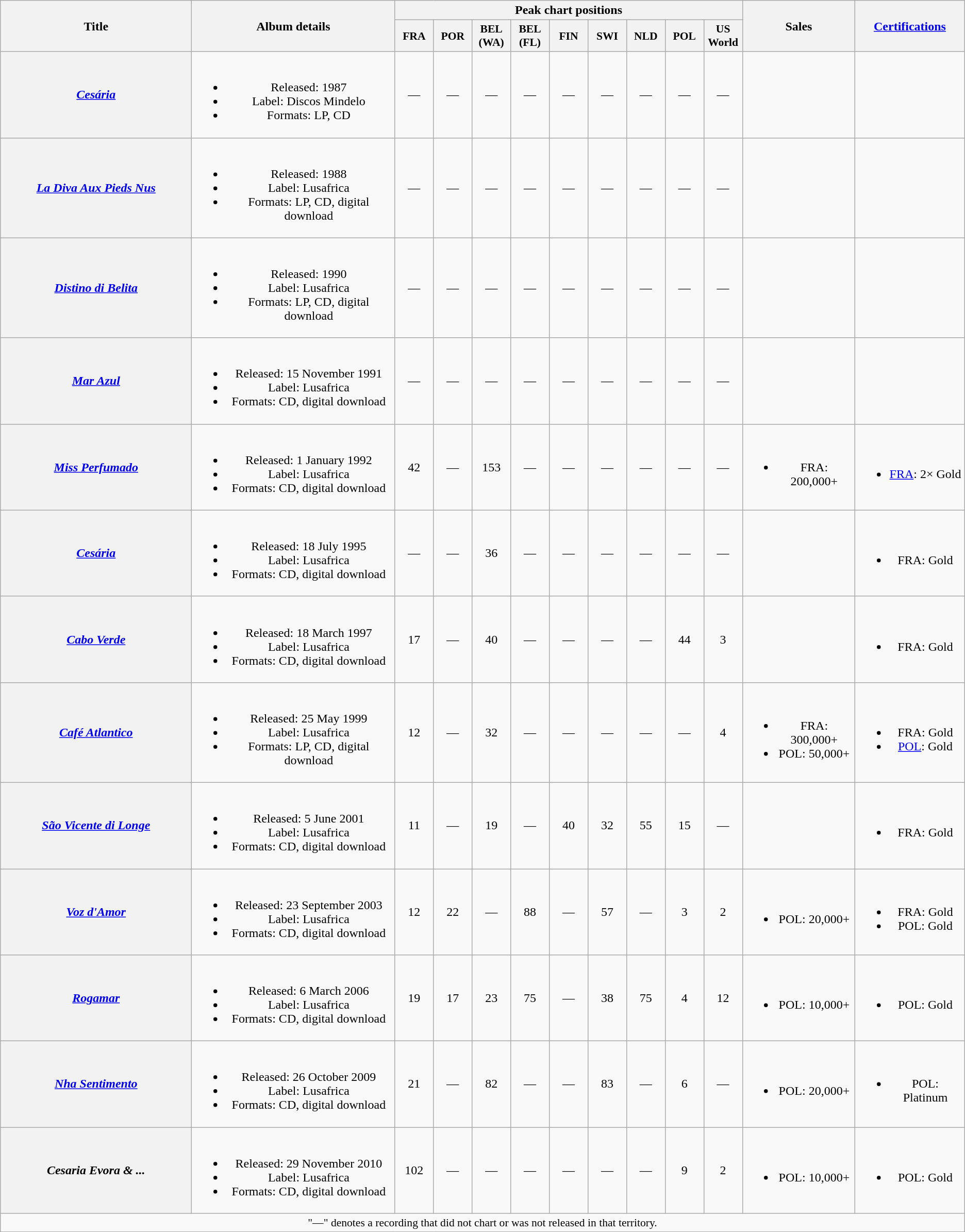<table class="wikitable plainrowheaders" style="text-align:center;">
<tr>
<th scope="col" rowspan="2" style="width:15em;">Title</th>
<th scope="col" rowspan="2">Album details</th>
<th scope="col" colspan="9">Peak chart positions</th>
<th scope="col" rowspan="2">Sales</th>
<th scope="col" rowspan="2"><a href='#'>Certifications</a></th>
</tr>
<tr>
<th scope="col" style="width:3em;font-size:90%;">FRA<br></th>
<th scope="col" style="width:3em;font-size:90%;">POR<br></th>
<th scope="col" style="width:3em;font-size:90%;">BEL (WA)<br></th>
<th scope="col" style="width:3em;font-size:90%;">BEL (FL)<br></th>
<th scope="col" style="width:3em;font-size:90%;">FIN<br></th>
<th scope="col" style="width:3em;font-size:90%;">SWI<br></th>
<th scope="col" style="width:3em;font-size:90%;">NLD<br></th>
<th scope="col" style="width:3em;font-size:90%;">POL<br></th>
<th scope="col" style="width:3em;font-size:90%;">US World<br></th>
</tr>
<tr>
<th scope="row"><em><a href='#'>Cesária</a></em></th>
<td><br><ul><li>Released: 1987</li><li>Label: Discos Mindelo</li><li>Formats: LP, CD</li></ul></td>
<td>—</td>
<td>—</td>
<td>—</td>
<td>—</td>
<td>—</td>
<td>—</td>
<td>—</td>
<td>—</td>
<td>—</td>
<td></td>
<td></td>
</tr>
<tr>
<th scope="row"><em><a href='#'>La Diva Aux Pieds Nus</a></em></th>
<td><br><ul><li>Released: 1988</li><li>Label: Lusafrica</li><li>Formats: LP, CD, digital download</li></ul></td>
<td>—</td>
<td>—</td>
<td>—</td>
<td>—</td>
<td>—</td>
<td>—</td>
<td>—</td>
<td>—</td>
<td>—</td>
<td></td>
<td></td>
</tr>
<tr>
<th scope="row"><em><a href='#'>Distino di Belita</a></em></th>
<td><br><ul><li>Released: 1990</li><li>Label: Lusafrica</li><li>Formats: LP, CD, digital download</li></ul></td>
<td>—</td>
<td>—</td>
<td>—</td>
<td>—</td>
<td>—</td>
<td>—</td>
<td>—</td>
<td>—</td>
<td>—</td>
<td></td>
<td></td>
</tr>
<tr>
<th scope="row"><em><a href='#'>Mar Azul</a></em></th>
<td><br><ul><li>Released: 15 November 1991</li><li>Label: Lusafrica</li><li>Formats: CD, digital download</li></ul></td>
<td>—</td>
<td>—</td>
<td>—</td>
<td>—</td>
<td>—</td>
<td>—</td>
<td>—</td>
<td>—</td>
<td>—</td>
<td></td>
<td></td>
</tr>
<tr>
<th scope="row"><em><a href='#'>Miss Perfumado</a></em></th>
<td><br><ul><li>Released: 1 January 1992</li><li>Label: Lusafrica</li><li>Formats: CD, digital download</li></ul></td>
<td>42</td>
<td>—</td>
<td>153</td>
<td>—</td>
<td>—</td>
<td>—</td>
<td>—</td>
<td>—</td>
<td>—</td>
<td><br><ul><li>FRA: 200,000+</li></ul></td>
<td><br><ul><li><a href='#'>FRA</a>: 2× Gold</li></ul></td>
</tr>
<tr>
<th scope="row"><em><a href='#'>Cesária</a></em></th>
<td><br><ul><li>Released: 18 July 1995</li><li>Label: Lusafrica</li><li>Formats: CD, digital download</li></ul></td>
<td>—</td>
<td>—</td>
<td>36</td>
<td>—</td>
<td>—</td>
<td>—</td>
<td>—</td>
<td>—</td>
<td>—</td>
<td></td>
<td><br><ul><li>FRA: Gold</li></ul></td>
</tr>
<tr>
<th scope="row"><em><a href='#'>Cabo Verde</a></em></th>
<td><br><ul><li>Released: 18 March 1997</li><li>Label: Lusafrica</li><li>Formats: CD, digital download</li></ul></td>
<td>17</td>
<td>—</td>
<td>40</td>
<td>—</td>
<td>—</td>
<td>—</td>
<td>—</td>
<td>44</td>
<td>3</td>
<td></td>
<td><br><ul><li>FRA: Gold</li></ul></td>
</tr>
<tr>
<th scope="row"><em><a href='#'>Café Atlantico</a></em></th>
<td><br><ul><li>Released: 25 May 1999</li><li>Label: Lusafrica</li><li>Formats: LP, CD, digital download</li></ul></td>
<td>12</td>
<td>—</td>
<td>32</td>
<td>—</td>
<td>—</td>
<td>—</td>
<td>—</td>
<td>—</td>
<td>4</td>
<td><br><ul><li>FRA: 300,000+</li><li>POL: 50,000+</li></ul></td>
<td><br><ul><li>FRA: Gold</li><li><a href='#'>POL</a>: Gold</li></ul></td>
</tr>
<tr>
<th scope="row"><em><a href='#'>São Vicente di Longe</a></em></th>
<td><br><ul><li>Released: 5 June 2001</li><li>Label: Lusafrica</li><li>Formats: CD, digital download</li></ul></td>
<td>11</td>
<td>—</td>
<td>19</td>
<td>—</td>
<td>40</td>
<td>32</td>
<td>55</td>
<td>15</td>
<td>—</td>
<td></td>
<td><br><ul><li>FRA: Gold</li></ul></td>
</tr>
<tr>
<th scope="row"><em><a href='#'>Voz d'Amor</a></em></th>
<td><br><ul><li>Released: 23 September 2003</li><li>Label: Lusafrica</li><li>Formats: CD, digital download</li></ul></td>
<td>12</td>
<td>22</td>
<td>—</td>
<td>88</td>
<td>—</td>
<td>57</td>
<td>—</td>
<td>3</td>
<td>2</td>
<td><br><ul><li>POL: 20,000+</li></ul></td>
<td><br><ul><li>FRA: Gold</li><li>POL: Gold</li></ul></td>
</tr>
<tr>
<th scope="row"><em><a href='#'>Rogamar</a></em></th>
<td><br><ul><li>Released: 6 March 2006</li><li>Label: Lusafrica</li><li>Formats: CD, digital download</li></ul></td>
<td>19</td>
<td>17</td>
<td>23</td>
<td>75</td>
<td>—</td>
<td>38</td>
<td>75</td>
<td>4</td>
<td>12</td>
<td><br><ul><li>POL: 10,000+</li></ul></td>
<td><br><ul><li>POL: Gold</li></ul></td>
</tr>
<tr>
<th scope="row"><em><a href='#'>Nha Sentimento</a></em></th>
<td><br><ul><li>Released: 26 October 2009</li><li>Label: Lusafrica</li><li>Formats: CD, digital download</li></ul></td>
<td>21</td>
<td>—</td>
<td>82</td>
<td>—</td>
<td>—</td>
<td>83</td>
<td>—</td>
<td>6</td>
<td>—</td>
<td><br><ul><li>POL: 20,000+</li></ul></td>
<td><br><ul><li>POL: Platinum</li></ul></td>
</tr>
<tr>
<th scope="row"><em>Cesaria Evora & ...</em></th>
<td><br><ul><li>Released: 29 November 2010</li><li>Label: Lusafrica</li><li>Formats: CD, digital download</li></ul></td>
<td>102</td>
<td>—</td>
<td>—</td>
<td>—</td>
<td>—</td>
<td>—</td>
<td>—</td>
<td>9</td>
<td>2</td>
<td><br><ul><li>POL: 10,000+</li></ul></td>
<td><br><ul><li>POL: Gold</li></ul></td>
</tr>
<tr>
<td colspan="20" style="font-size:90%">"—" denotes a recording that did not chart or was not released in that territory.</td>
</tr>
</table>
